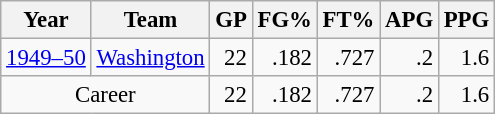<table class="wikitable sortable" style="font-size:95%; text-align:right;">
<tr>
<th>Year</th>
<th>Team</th>
<th>GP</th>
<th>FG%</th>
<th>FT%</th>
<th>APG</th>
<th>PPG</th>
</tr>
<tr>
<td style="text-align:left;"><a href='#'>1949–50</a></td>
<td style="text-align:left;"><a href='#'>Washington</a></td>
<td>22</td>
<td>.182</td>
<td>.727</td>
<td>.2</td>
<td>1.6</td>
</tr>
<tr>
<td colspan="2" style="text-align:center;">Career</td>
<td>22</td>
<td>.182</td>
<td>.727</td>
<td>.2</td>
<td>1.6</td>
</tr>
</table>
